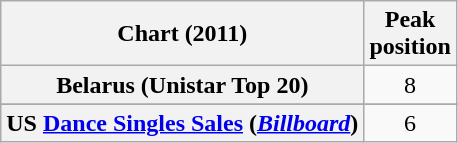<table class="wikitable sortable plainrowheaders">
<tr>
<th scope="col">Chart (2011)</th>
<th scope="col">Peak<br>position</th>
</tr>
<tr>
<th scope="row">Belarus (Unistar Top 20)</th>
<td align="center">8</td>
</tr>
<tr>
</tr>
<tr>
</tr>
<tr>
</tr>
<tr>
</tr>
<tr>
</tr>
<tr>
<th scope="row">US <a href='#'>Dance Singles Sales</a> (<em><a href='#'>Billboard</a></em>)</th>
<td style="text-align:center;">6</td>
</tr>
</table>
